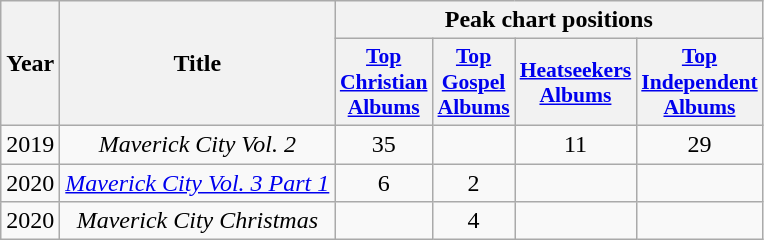<table class="wikitable plainrowheaders" style="text-align:center;">
<tr>
<th scope="col" rowspan="2">Year</th>
<th scope="col" rowspan="2">Title</th>
<th scope="col" rowspan="1" colspan="4">Peak chart positions</th>
</tr>
<tr>
<th scope="col" style="width:3em;font-size:90%;"><a href='#'>Top Christian Albums</a></th>
<th scope="col" style="width:3em;font-size:90%;"><a href='#'>Top Gospel Albums</a></th>
<th scope="col" style="width:3em;font-size:90%;"><a href='#'>Heatseekers Albums</a></th>
<th scope="col" style="width:3em;font-size:90%;"><a href='#'>Top Independent Albums</a></th>
</tr>
<tr>
<td>2019</td>
<td><em>Maverick City Vol. 2</em></td>
<td>35</td>
<td></td>
<td>11</td>
<td>29</td>
</tr>
<tr>
<td>2020</td>
<td><em><a href='#'>Maverick City Vol. 3 Part 1</a></em></td>
<td>6</td>
<td>2</td>
<td></td>
<td></td>
</tr>
<tr>
<td>2020</td>
<td><em>Maverick City Christmas</em></td>
<td></td>
<td>4</td>
<td></td>
<td></td>
</tr>
</table>
